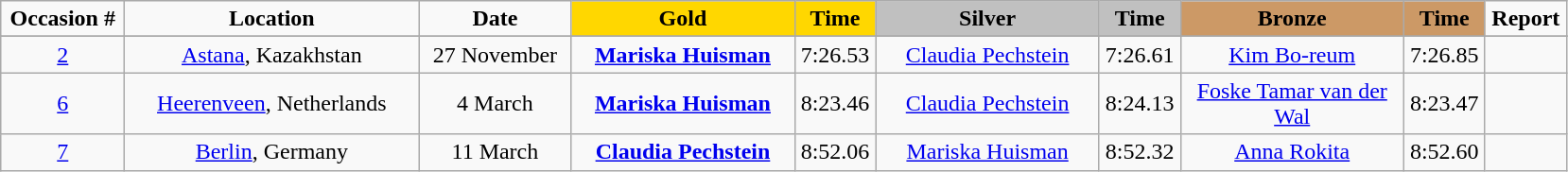<table class="wikitable">
<tr>
<td width="80" align="center"><strong>Occasion #</strong></td>
<td width="200" align="center"><strong>Location</strong></td>
<td width="100" align="center"><strong>Date</strong></td>
<td width="150" bgcolor="gold" align="center"><strong>Gold</strong></td>
<td width="50" bgcolor="gold" align="center"><strong>Time</strong></td>
<td width="150" bgcolor="silver" align="center"><strong>Silver</strong></td>
<td width="50" bgcolor="silver" align="center"><strong>Time</strong></td>
<td width="150" bgcolor="#CC9966" align="center"><strong>Bronze</strong></td>
<td width="50" bgcolor="#CC9966" align="center"><strong>Time</strong></td>
<td width="50" align="center"><strong>Report</strong></td>
</tr>
<tr bgcolor="#cccccc">
</tr>
<tr>
<td align="center"><a href='#'>2</a></td>
<td align="center"><a href='#'>Astana</a>, Kazakhstan</td>
<td align="center">27 November</td>
<td align="center"><strong><a href='#'>Mariska Huisman</a></strong><br><small></small></td>
<td align="center">7:26.53</td>
<td align="center"><a href='#'>Claudia Pechstein</a><br><small></small></td>
<td align="center">7:26.61</td>
<td align="center"><a href='#'>Kim Bo-reum</a><br><small></small></td>
<td align="center">7:26.85</td>
<td align="center"></td>
</tr>
<tr>
<td align="center"><a href='#'>6</a></td>
<td align="center"><a href='#'>Heerenveen</a>, Netherlands</td>
<td align="center">4 March</td>
<td align="center"><strong><a href='#'>Mariska Huisman</a></strong><br><small></small></td>
<td align="center">8:23.46</td>
<td align="center"><a href='#'>Claudia Pechstein</a><br><small></small></td>
<td align="center">8:24.13</td>
<td align="center"><a href='#'>Foske Tamar van der Wal</a><br><small></small></td>
<td align="center">8:23.47</td>
<td align="center"></td>
</tr>
<tr>
<td align="center"><a href='#'>7</a></td>
<td align="center"><a href='#'>Berlin</a>, Germany</td>
<td align="center">11 March</td>
<td align="center"><strong><a href='#'>Claudia Pechstein</a></strong><br><small></small></td>
<td align="center">8:52.06</td>
<td align="center"><a href='#'>Mariska Huisman</a><br><small></small></td>
<td align="center">8:52.32</td>
<td align="center"><a href='#'>Anna Rokita</a><br><small></small></td>
<td align="center">8:52.60</td>
<td align="center"></td>
</tr>
</table>
